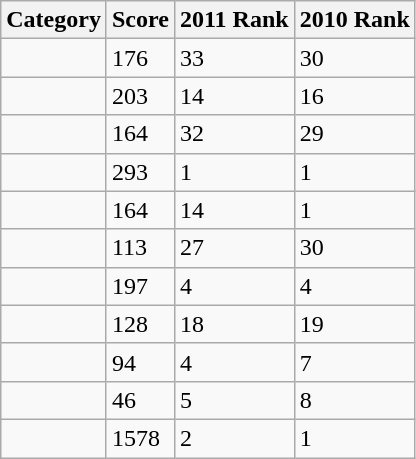<table class="wikitable">
<tr>
<th>Category</th>
<th>Score</th>
<th>2011 Rank</th>
<th>2010 Rank</th>
</tr>
<tr>
<td></td>
<td>176</td>
<td>33</td>
<td>30</td>
</tr>
<tr>
<td></td>
<td>203</td>
<td>14</td>
<td>16</td>
</tr>
<tr>
<td></td>
<td>164</td>
<td>32</td>
<td>29</td>
</tr>
<tr>
<td></td>
<td>293</td>
<td>1</td>
<td>1</td>
</tr>
<tr>
<td></td>
<td>164</td>
<td>14</td>
<td>1</td>
</tr>
<tr>
<td></td>
<td>113</td>
<td>27</td>
<td>30</td>
</tr>
<tr>
<td></td>
<td>197</td>
<td>4</td>
<td>4</td>
</tr>
<tr>
<td></td>
<td>128</td>
<td>18</td>
<td>19</td>
</tr>
<tr>
<td></td>
<td>94</td>
<td>4</td>
<td>7</td>
</tr>
<tr>
<td></td>
<td>46</td>
<td>5</td>
<td>8</td>
</tr>
<tr>
<td></td>
<td>1578</td>
<td>2</td>
<td>1</td>
</tr>
</table>
